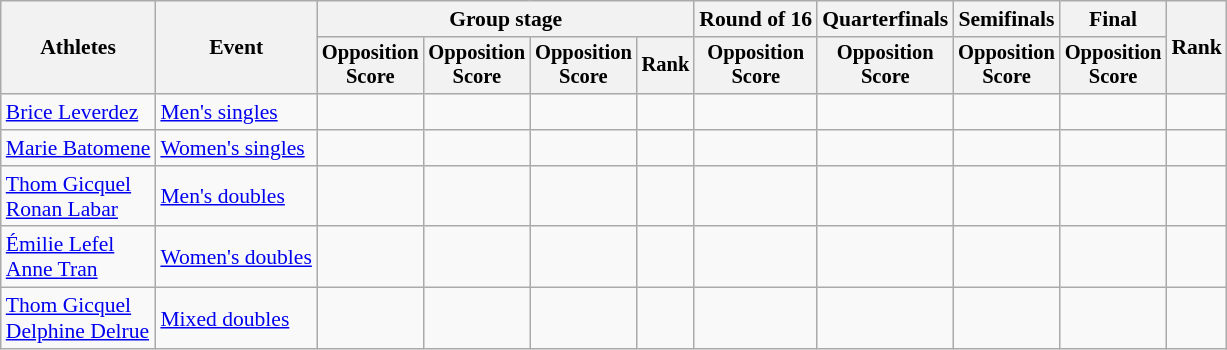<table class="wikitable" style="font-size:90%">
<tr>
<th rowspan="2">Athletes</th>
<th rowspan="2">Event</th>
<th colspan="4">Group stage</th>
<th>Round of 16</th>
<th>Quarterfinals</th>
<th>Semifinals</th>
<th>Final</th>
<th rowspan="2">Rank</th>
</tr>
<tr style="font-size:95%">
<th>Opposition<br>Score</th>
<th>Opposition<br>Score</th>
<th>Opposition<br>Score</th>
<th>Rank</th>
<th>Opposition<br>Score</th>
<th>Opposition<br>Score</th>
<th>Opposition<br>Score</th>
<th>Opposition<br>Score</th>
</tr>
<tr align="center">
<td align="left"><a href='#'>Brice Leverdez</a></td>
<td align="left"><a href='#'>Men's singles</a></td>
<td><br></td>
<td><br></td>
<td><br></td>
<td></td>
<td></td>
<td></td>
<td></td>
<td></td>
<td></td>
</tr>
<tr align="center">
<td align="left"><a href='#'>Marie Batomene</a></td>
<td align="left"><a href='#'>Women's singles</a></td>
<td><br></td>
<td><br></td>
<td><br></td>
<td></td>
<td></td>
<td></td>
<td></td>
<td></td>
<td></td>
</tr>
<tr align="center">
<td align="left"><a href='#'>Thom Gicquel</a><br><a href='#'>Ronan Labar</a></td>
<td align="left"><a href='#'>Men's doubles</a></td>
<td><br></td>
<td><br></td>
<td><br></td>
<td></td>
<td></td>
<td></td>
<td></td>
<td></td>
<td></td>
</tr>
<tr align="center">
<td align="left"><a href='#'>Émilie Lefel</a><br><a href='#'>Anne Tran</a></td>
<td align="left"><a href='#'>Women's doubles</a></td>
<td><br></td>
<td><br></td>
<td><br></td>
<td></td>
<td></td>
<td></td>
<td></td>
<td></td>
<td></td>
</tr>
<tr align="center">
<td align="left"><a href='#'>Thom Gicquel</a><br><a href='#'>Delphine Delrue</a></td>
<td align="left"><a href='#'>Mixed doubles</a></td>
<td><br></td>
<td><br></td>
<td><br></td>
<td></td>
<td></td>
<td></td>
<td></td>
<td></td>
<td></td>
</tr>
</table>
